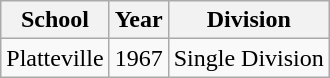<table class="wikitable">
<tr>
<th>School</th>
<th>Year</th>
<th>Division</th>
</tr>
<tr>
<td>Platteville</td>
<td>1967</td>
<td>Single Division</td>
</tr>
</table>
